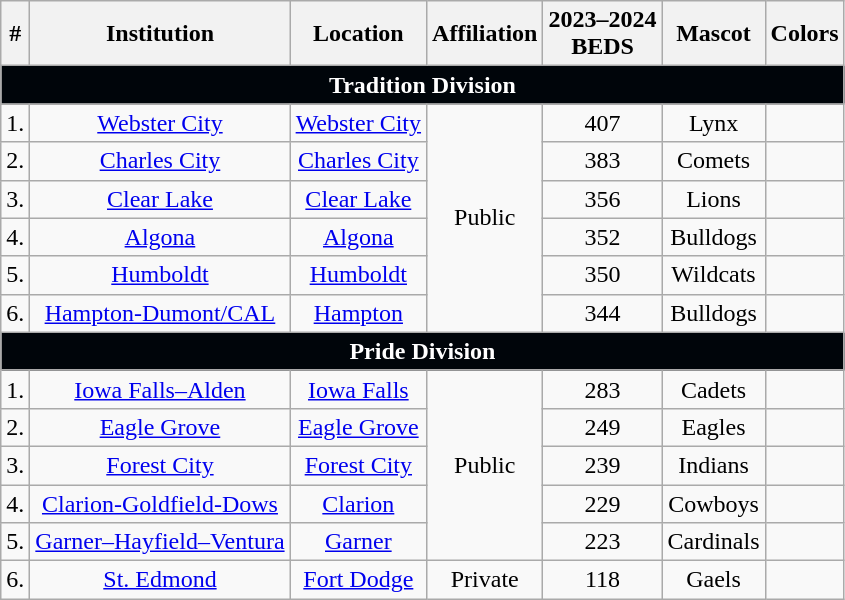<table class="wikitable" style="text-align: center;">
<tr>
<th>#</th>
<th>Institution</th>
<th>Location</th>
<th>Affiliation</th>
<th>2023–2024<br>BEDS</th>
<th>Mascot</th>
<th>Colors</th>
</tr>
<tr>
<th colspan="10" style="color: #ffffff; background-color: #00050a;">Tradition Division</th>
</tr>
<tr>
<td>1.</td>
<td><a href='#'>Webster City</a></td>
<td><a href='#'>Webster City</a></td>
<td rowspan="6">Public</td>
<td>407</td>
<td>Lynx</td>
<td> </td>
</tr>
<tr>
<td>2.</td>
<td><a href='#'>Charles City</a></td>
<td><a href='#'>Charles City</a></td>
<td>383</td>
<td>Comets</td>
<td> </td>
</tr>
<tr>
<td>3.</td>
<td><a href='#'>Clear Lake</a></td>
<td><a href='#'>Clear Lake</a></td>
<td>356</td>
<td>Lions</td>
<td> </td>
</tr>
<tr>
<td>4.</td>
<td><a href='#'>Algona</a></td>
<td><a href='#'>Algona</a></td>
<td>352</td>
<td>Bulldogs</td>
<td> </td>
</tr>
<tr>
<td>5.</td>
<td><a href='#'>Humboldt</a></td>
<td><a href='#'>Humboldt</a></td>
<td>350</td>
<td>Wildcats</td>
<td> </td>
</tr>
<tr>
<td>6.</td>
<td><a href='#'>Hampton-Dumont/CAL</a></td>
<td><a href='#'>Hampton</a></td>
<td>344</td>
<td>Bulldogs</td>
<td> </td>
</tr>
<tr>
<th colspan="10" style="color: #ffffff; background-color: #00050a;">Pride Division</th>
</tr>
<tr>
<td>1.</td>
<td><a href='#'>Iowa Falls–Alden</a></td>
<td><a href='#'>Iowa Falls</a></td>
<td rowspan="5">Public</td>
<td>283</td>
<td>Cadets</td>
<td>  </td>
</tr>
<tr>
<td>2.</td>
<td><a href='#'>Eagle Grove</a></td>
<td><a href='#'>Eagle Grove</a></td>
<td>249</td>
<td>Eagles</td>
<td> </td>
</tr>
<tr>
<td>3.</td>
<td><a href='#'>Forest City</a></td>
<td><a href='#'>Forest City</a></td>
<td>239</td>
<td>Indians</td>
<td> </td>
</tr>
<tr>
<td>4.</td>
<td><a href='#'>Clarion-Goldfield-Dows</a></td>
<td><a href='#'>Clarion</a></td>
<td>229</td>
<td>Cowboys</td>
<td> </td>
</tr>
<tr>
<td>5.</td>
<td><a href='#'>Garner–Hayfield–Ventura</a></td>
<td><a href='#'>Garner</a></td>
<td>223</td>
<td>Cardinals</td>
<td> </td>
</tr>
<tr>
<td>6.</td>
<td><a href='#'>St. Edmond</a></td>
<td><a href='#'>Fort Dodge</a></td>
<td>Private</td>
<td>118</td>
<td>Gaels</td>
<td> </td>
</tr>
</table>
